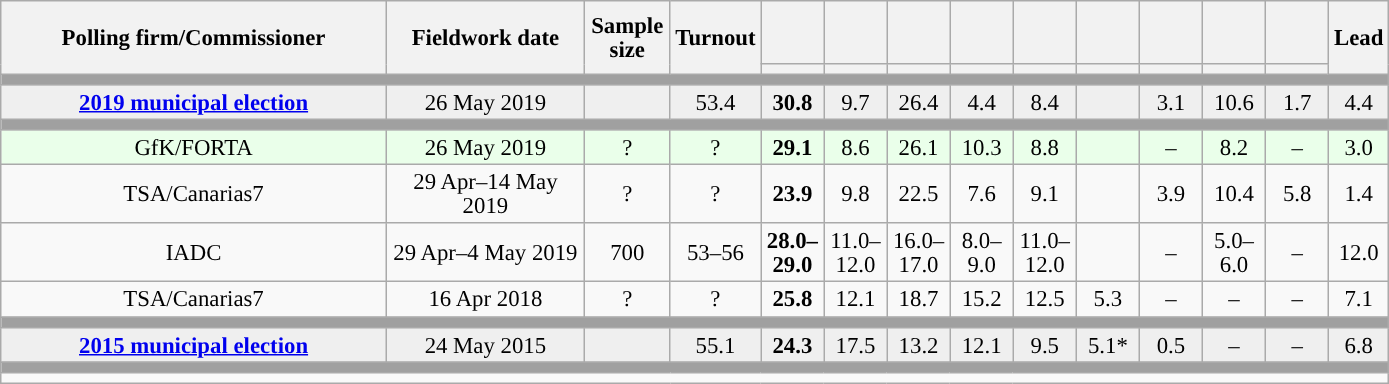<table class="wikitable collapsible collapsed" style="text-align:center; font-size:95%; line-height:16px;">
<tr style="height:42px;">
<th style="width:250px;" rowspan="2">Polling firm/Commissioner</th>
<th style="width:125px;" rowspan="2">Fieldwork date</th>
<th style="width:50px;" rowspan="2">Sample size</th>
<th style="width:45px;" rowspan="2">Turnout</th>
<th style="width:35px;"></th>
<th style="width:35px;"></th>
<th style="width:35px;"></th>
<th style="width:35px;"></th>
<th style="width:35px;"></th>
<th style="width:35px;"></th>
<th style="width:35px;"></th>
<th style="width:35px;"></th>
<th style="width:35px;"></th>
<th style="width:30px;" rowspan="2">Lead</th>
</tr>
<tr>
<th style="color:inherit;background:"></th>
<th style="color:inherit;background:"></th>
<th style="color:inherit;background:"></th>
<th style="color:inherit;background:"></th>
<th style="color:inherit;background:"></th>
<th style="color:inherit;background:"></th>
<th style="color:inherit;background:"></th>
<th style="color:inherit;background:"></th>
<th style="color:inherit;background:"></th>
</tr>
<tr>
<td colspan="14" style="background:#A0A0A0"></td>
</tr>
<tr style="background:#EFEFEF;">
<td><strong><a href='#'>2019 municipal election</a></strong></td>
<td>26 May 2019</td>
<td></td>
<td>53.4</td>
<td><strong>30.8</strong><br></td>
<td>9.7<br></td>
<td>26.4<br></td>
<td>4.4<br></td>
<td>8.4<br></td>
<td></td>
<td>3.1<br></td>
<td>10.6<br></td>
<td>1.7<br></td>
<td style="background:">4.4</td>
</tr>
<tr>
<td colspan="14" style="background:#A0A0A0"></td>
</tr>
<tr style="background:#EAFFEA;">
<td>GfK/FORTA</td>
<td>26 May 2019</td>
<td>?</td>
<td>?</td>
<td><strong>29.1</strong><br></td>
<td>8.6<br></td>
<td>26.1<br></td>
<td>10.3<br></td>
<td>8.8<br></td>
<td></td>
<td>–</td>
<td>8.2<br></td>
<td>–</td>
<td style="background:">3.0</td>
</tr>
<tr>
<td>TSA/Canarias7</td>
<td>29 Apr–14 May 2019</td>
<td>?</td>
<td>?</td>
<td><strong>23.9</strong><br></td>
<td>9.8<br></td>
<td>22.5<br></td>
<td>7.6<br></td>
<td>9.1<br></td>
<td></td>
<td>3.9<br></td>
<td>10.4<br></td>
<td>5.8<br></td>
<td style="background:">1.4</td>
</tr>
<tr>
<td>IADC</td>
<td>29 Apr–4 May 2019</td>
<td>700</td>
<td>53–56</td>
<td><strong>28.0–<br>29.0</strong><br></td>
<td>11.0–<br>12.0<br></td>
<td>16.0–<br>17.0<br></td>
<td>8.0–<br>9.0<br></td>
<td>11.0–<br>12.0<br></td>
<td></td>
<td>–</td>
<td>5.0–<br>6.0<br></td>
<td>–</td>
<td style="background:">12.0</td>
</tr>
<tr>
<td>TSA/Canarias7</td>
<td>16 Apr 2018</td>
<td>?</td>
<td>?</td>
<td><strong>25.8</strong><br></td>
<td>12.1<br></td>
<td>18.7<br></td>
<td>15.2<br></td>
<td>12.5<br></td>
<td>5.3<br></td>
<td>–</td>
<td>–</td>
<td>–</td>
<td style="background:">7.1</td>
</tr>
<tr>
<td colspan="14" style="background:#A0A0A0"></td>
</tr>
<tr style="background:#EFEFEF;">
<td><strong><a href='#'>2015 municipal election</a></strong></td>
<td>24 May 2015</td>
<td></td>
<td>55.1</td>
<td><strong>24.3</strong><br></td>
<td>17.5<br></td>
<td>13.2<br></td>
<td>12.1<br></td>
<td>9.5<br></td>
<td>5.1*<br></td>
<td>0.5<br></td>
<td>–</td>
<td>–</td>
<td style="background:">6.8</td>
</tr>
<tr>
<td colspan="14" style="background:#A0A0A0"></td>
</tr>
<tr>
<td align="left" colspan="14"></td>
</tr>
</table>
